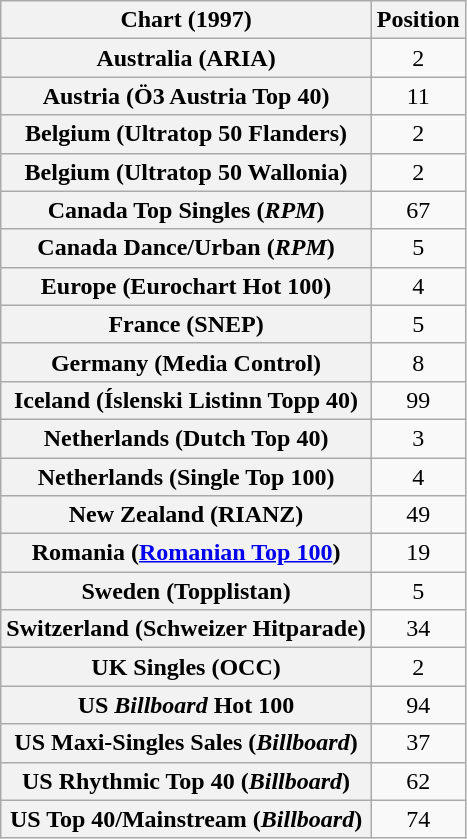<table class="wikitable sortable plainrowheaders" style="text-align:center">
<tr>
<th>Chart (1997)</th>
<th>Position</th>
</tr>
<tr>
<th scope="row">Australia (ARIA)</th>
<td>2</td>
</tr>
<tr>
<th scope="row">Austria (Ö3 Austria Top 40)</th>
<td>11</td>
</tr>
<tr>
<th scope="row">Belgium (Ultratop 50 Flanders)</th>
<td>2</td>
</tr>
<tr>
<th scope="row">Belgium (Ultratop 50 Wallonia)</th>
<td>2</td>
</tr>
<tr>
<th scope="row">Canada Top Singles (<em>RPM</em>)</th>
<td>67</td>
</tr>
<tr>
<th scope="row">Canada Dance/Urban (<em>RPM</em>)</th>
<td>5</td>
</tr>
<tr>
<th scope="row">Europe (Eurochart Hot 100)</th>
<td>4</td>
</tr>
<tr>
<th scope="row">France (SNEP)</th>
<td>5</td>
</tr>
<tr>
<th scope="row">Germany (Media Control)</th>
<td>8</td>
</tr>
<tr>
<th scope="row">Iceland (Íslenski Listinn Topp 40)</th>
<td>99</td>
</tr>
<tr>
<th scope="row">Netherlands (Dutch Top 40)</th>
<td>3</td>
</tr>
<tr>
<th scope="row">Netherlands (Single Top 100)</th>
<td>4</td>
</tr>
<tr>
<th scope="row">New Zealand (RIANZ)</th>
<td>49</td>
</tr>
<tr>
<th scope="row">Romania (<a href='#'>Romanian Top 100</a>)</th>
<td>19</td>
</tr>
<tr>
<th scope="row">Sweden (Topplistan)</th>
<td>5</td>
</tr>
<tr>
<th scope="row">Switzerland (Schweizer Hitparade)</th>
<td>34</td>
</tr>
<tr>
<th scope="row">UK Singles (OCC)</th>
<td>2</td>
</tr>
<tr>
<th scope="row">US <em>Billboard</em> Hot 100</th>
<td>94</td>
</tr>
<tr>
<th scope="row">US Maxi-Singles Sales (<em>Billboard</em>)</th>
<td>37</td>
</tr>
<tr>
<th scope="row">US Rhythmic Top 40 (<em>Billboard</em>)</th>
<td>62</td>
</tr>
<tr>
<th scope="row">US Top 40/Mainstream (<em>Billboard</em>)</th>
<td>74</td>
</tr>
</table>
